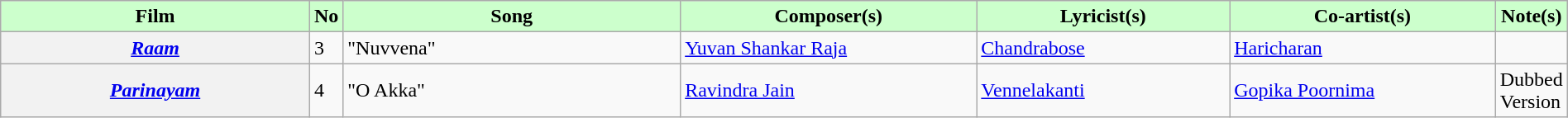<table class="wikitable plainrowheaders" width="100%" textcolor:#000;">
<tr style="background:#cfc; text-align:center;">
<td scope="col" width=21%><strong>Film</strong></td>
<td><strong>No</strong></td>
<td scope="col" width=23%><strong>Song</strong></td>
<td scope="col" width=20%><strong>Composer(s)</strong></td>
<td scope="col" width=17%><strong>Lyricist(s)</strong></td>
<td scope="col" width=18%><strong>Co-artist(s)</strong></td>
<td><strong>Note(s)</strong></td>
</tr>
<tr>
<th><em><a href='#'>Raam</a></em></th>
<td>3</td>
<td>"Nuvvena"</td>
<td><a href='#'>Yuvan Shankar Raja</a></td>
<td><a href='#'>Chandrabose</a></td>
<td><a href='#'>Haricharan</a></td>
<td></td>
</tr>
<tr>
<th><em><a href='#'>Parinayam</a></em></th>
<td>4</td>
<td>"O Akka"</td>
<td><a href='#'>Ravindra Jain</a></td>
<td><a href='#'>Vennelakanti</a></td>
<td><a href='#'>Gopika Poornima</a></td>
<td>Dubbed Version</td>
</tr>
</table>
